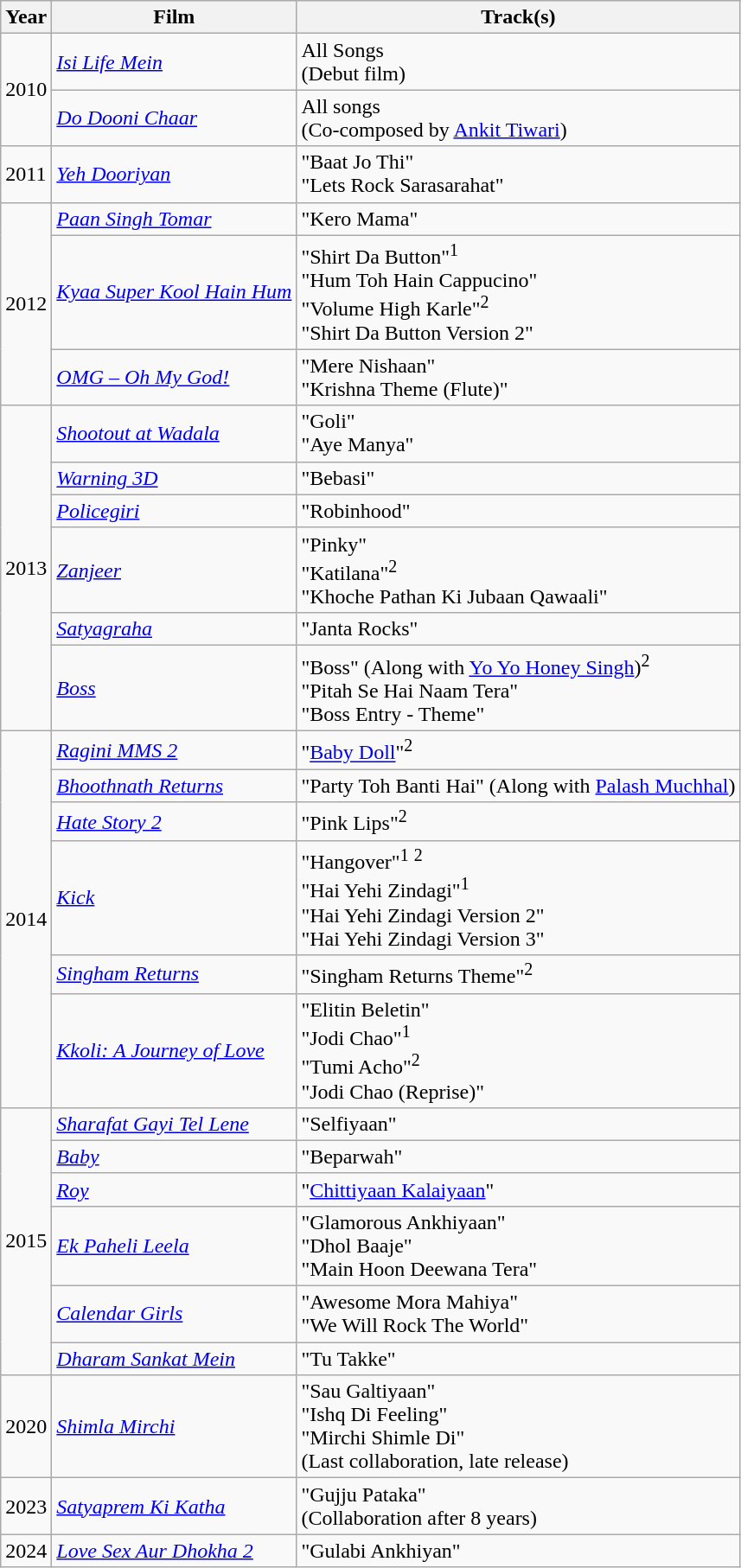<table class="wikitable sortable">
<tr>
<th>Year</th>
<th>Film</th>
<th>Track(s)</th>
</tr>
<tr>
<td rowspan="2">2010</td>
<td><em><a href='#'>Isi Life Mein</a></em></td>
<td>All Songs<br>(Debut film)</td>
</tr>
<tr>
<td><em><a href='#'>Do Dooni Chaar</a></em></td>
<td>All songs<br>(Co-composed by <a href='#'>Ankit Tiwari</a>)</td>
</tr>
<tr>
<td>2011</td>
<td><em><a href='#'>Yeh Dooriyan</a></em></td>
<td>"Baat Jo Thi" <br> "Lets Rock Sarasarahat"</td>
</tr>
<tr>
<td rowspan="3">2012</td>
<td><em><a href='#'>Paan Singh Tomar</a></em></td>
<td>"Kero Mama"</td>
</tr>
<tr>
<td><em><a href='#'>Kyaa Super Kool Hain Hum</a></em></td>
<td>"Shirt Da Button"<sup>1</sup> <br> "Hum Toh Hain Cappucino" <br> "Volume High Karle"<sup>2</sup><br>"Shirt Da Button Version 2"</td>
</tr>
<tr>
<td><em><a href='#'>OMG – Oh My God!</a></em></td>
<td>"Mere Nishaan" <br> "Krishna Theme (Flute)"</td>
</tr>
<tr>
<td rowspan="6">2013</td>
<td><em><a href='#'>Shootout at Wadala</a></em></td>
<td>"Goli"<br>"Aye Manya"</td>
</tr>
<tr>
<td><em><a href='#'>Warning 3D</a></em></td>
<td>"Bebasi"</td>
</tr>
<tr>
<td><em><a href='#'>Policegiri</a></em></td>
<td>"Robinhood"</td>
</tr>
<tr>
<td><em><a href='#'>Zanjeer</a></em></td>
<td>"Pinky"<br>"Katilana"<sup>2</sup><br>"Khoche Pathan Ki Jubaan Qawaali"</td>
</tr>
<tr>
<td><em><a href='#'>Satyagraha</a></em></td>
<td>"Janta Rocks"</td>
</tr>
<tr>
<td><em><a href='#'>Boss</a></em></td>
<td>"Boss" (Along with <a href='#'>Yo Yo Honey Singh</a>)<sup>2</sup><br>"Pitah Se Hai Naam Tera"<br>"Boss Entry - Theme"</td>
</tr>
<tr>
<td rowspan="6">2014</td>
<td><em><a href='#'>Ragini MMS 2</a></em></td>
<td>"<a href='#'>Baby Doll</a>"<sup>2</sup></td>
</tr>
<tr>
<td><em><a href='#'>Bhoothnath Returns</a></em></td>
<td>"Party Toh Banti Hai" (Along with <a href='#'>Palash Muchhal</a>)</td>
</tr>
<tr>
<td><em><a href='#'>Hate Story 2</a></em></td>
<td>"Pink Lips"<sup>2</sup></td>
</tr>
<tr>
<td><em><a href='#'>Kick</a></em></td>
<td>"Hangover"<sup>1</sup> <sup>2</sup><br>"Hai Yehi Zindagi"<sup>1</sup><br>"Hai Yehi Zindagi Version 2" <br> "Hai Yehi Zindagi Version 3"</td>
</tr>
<tr>
<td><em><a href='#'>Singham Returns</a></em></td>
<td>"Singham Returns Theme"<sup>2</sup></td>
</tr>
<tr>
<td><em><a href='#'>Kkoli: A Journey of Love</a></em></td>
<td>"Elitin Beletin"<br>"Jodi Chao"<sup>1</sup><br>"Tumi Acho"<sup>2</sup><br>"Jodi Chao (Reprise)"</td>
</tr>
<tr>
<td rowspan=6>2015</td>
<td><em><a href='#'>Sharafat Gayi Tel Lene</a></em></td>
<td>"Selfiyaan"</td>
</tr>
<tr>
<td><em><a href='#'>Baby</a></em></td>
<td>"Beparwah"</td>
</tr>
<tr>
<td><em><a href='#'>Roy</a></em></td>
<td>"<a href='#'>Chittiyaan Kalaiyaan</a>"</td>
</tr>
<tr>
<td><em><a href='#'>Ek Paheli Leela</a></em></td>
<td>"Glamorous Ankhiyaan"<br>"Dhol Baaje"<br>"Main Hoon Deewana Tera"</td>
</tr>
<tr>
<td><em><a href='#'>Calendar Girls</a></em></td>
<td>"Awesome Mora Mahiya"<br>"We Will Rock The World"</td>
</tr>
<tr>
<td><em><a href='#'>Dharam Sankat Mein</a></em></td>
<td>"Tu Takke"</td>
</tr>
<tr>
<td>2020</td>
<td><em><a href='#'>Shimla Mirchi</a></em></td>
<td>"Sau Galtiyaan"<br>"Ishq Di Feeling"<br>"Mirchi Shimle Di"<br>(Last collaboration, late release)</td>
</tr>
<tr>
<td>2023</td>
<td><em><a href='#'>Satyaprem Ki Katha</a></em></td>
<td>"Gujju Pataka"<br>(Collaboration after 8 years)</td>
</tr>
<tr>
<td>2024</td>
<td><em><a href='#'>Love Sex Aur Dhokha 2</a></em></td>
<td>"Gulabi Ankhiyan"</td>
</tr>
</table>
